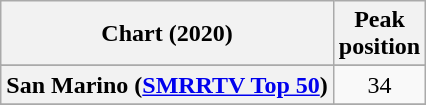<table class="wikitable plainrowheaders sortable" style="text-align:center;">
<tr>
<th>Chart (2020)</th>
<th>Peak<br>position</th>
</tr>
<tr>
</tr>
<tr>
<th scope="row">San Marino (<a href='#'>SMRRTV Top 50</a>)</th>
<td>34</td>
</tr>
<tr>
</tr>
</table>
